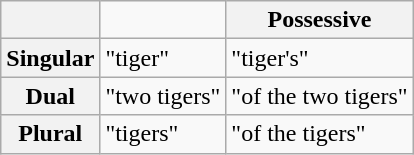<table class="wikitable">
<tr>
<th></th>
<td></td>
<th>Possessive</th>
</tr>
<tr>
<th>Singular</th>
<td> "tiger"</td>
<td> "tiger's"</td>
</tr>
<tr>
<th>Dual</th>
<td> "two tigers"</td>
<td> "of the two tigers"</td>
</tr>
<tr>
<th>Plural</th>
<td> "tigers"</td>
<td> "of the tigers"</td>
</tr>
</table>
